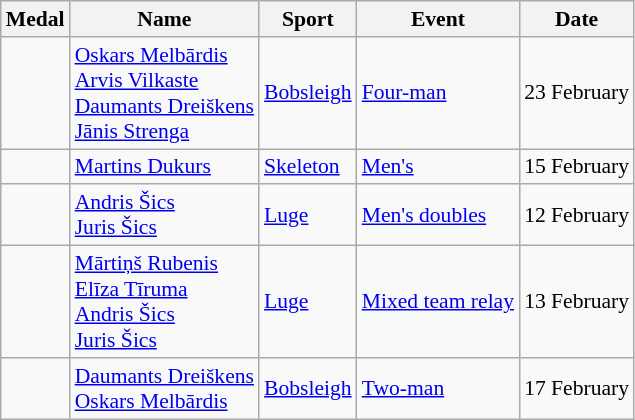<table class="wikitable sortable" style="font-size:90%">
<tr>
<th>Medal</th>
<th>Name</th>
<th>Sport</th>
<th>Event</th>
<th>Date</th>
</tr>
<tr>
<td></td>
<td><a href='#'>Oskars Melbārdis</a> <br> <a href='#'>Arvis Vilkaste</a> <br> <a href='#'>Daumants Dreiškens</a> <br> <a href='#'>Jānis Strenga</a></td>
<td><a href='#'>Bobsleigh</a></td>
<td><a href='#'>Four-man</a></td>
<td>23 February</td>
</tr>
<tr>
<td></td>
<td><a href='#'>Martins Dukurs</a></td>
<td><a href='#'>Skeleton</a></td>
<td><a href='#'>Men's</a></td>
<td>15 February</td>
</tr>
<tr>
<td></td>
<td><a href='#'>Andris Šics</a> <br> <a href='#'>Juris Šics</a></td>
<td><a href='#'>Luge</a></td>
<td><a href='#'>Men's doubles</a></td>
<td>12 February</td>
</tr>
<tr>
<td></td>
<td><a href='#'>Mārtiņš Rubenis</a> <br> <a href='#'>Elīza Tīruma</a> <br> <a href='#'>Andris Šics</a> <br> <a href='#'>Juris Šics</a></td>
<td><a href='#'>Luge</a></td>
<td><a href='#'>Mixed team relay</a></td>
<td>13 February</td>
</tr>
<tr>
<td></td>
<td><a href='#'>Daumants Dreiškens</a> <br> <a href='#'>Oskars Melbārdis</a></td>
<td><a href='#'>Bobsleigh</a></td>
<td><a href='#'>Two-man</a></td>
<td>17 February</td>
</tr>
</table>
